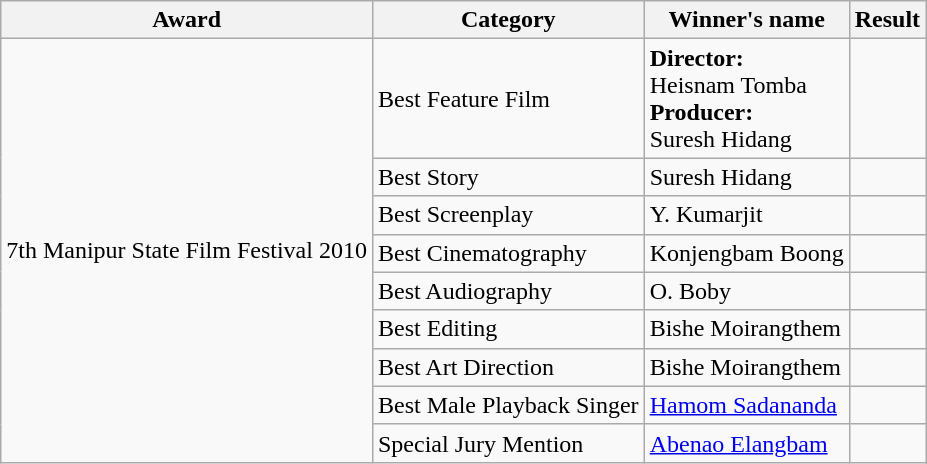<table class="wikitable sortable">
<tr>
<th>Award</th>
<th>Category</th>
<th>Winner's name</th>
<th>Result</th>
</tr>
<tr>
<td rowspan="9">7th Manipur State Film Festival 2010</td>
<td>Best Feature Film</td>
<td><strong>Director:</strong><br>Heisnam Tomba<br><strong>Producer:</strong><br>Suresh Hidang</td>
<td></td>
</tr>
<tr>
<td>Best Story</td>
<td>Suresh Hidang</td>
<td></td>
</tr>
<tr>
<td>Best Screenplay</td>
<td>Y. Kumarjit</td>
<td></td>
</tr>
<tr>
<td>Best Cinematography</td>
<td>Konjengbam Boong</td>
<td></td>
</tr>
<tr>
<td>Best Audiography</td>
<td>O. Boby</td>
<td></td>
</tr>
<tr>
<td>Best Editing</td>
<td>Bishe Moirangthem</td>
<td></td>
</tr>
<tr>
<td>Best Art Direction</td>
<td>Bishe Moirangthem</td>
<td></td>
</tr>
<tr>
<td>Best Male Playback Singer</td>
<td><a href='#'>Hamom Sadananda</a></td>
<td></td>
</tr>
<tr>
<td>Special Jury Mention</td>
<td><a href='#'>Abenao Elangbam</a></td>
<td></td>
</tr>
</table>
